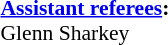<table style="width:100%;font-size:90%">
<tr>
<td><br><strong><a href='#'>Assistant referees</a>:</strong>
<br>Glenn Sharkey</td>
<td style="width:60%; vertical-align:top"></td>
</tr>
</table>
